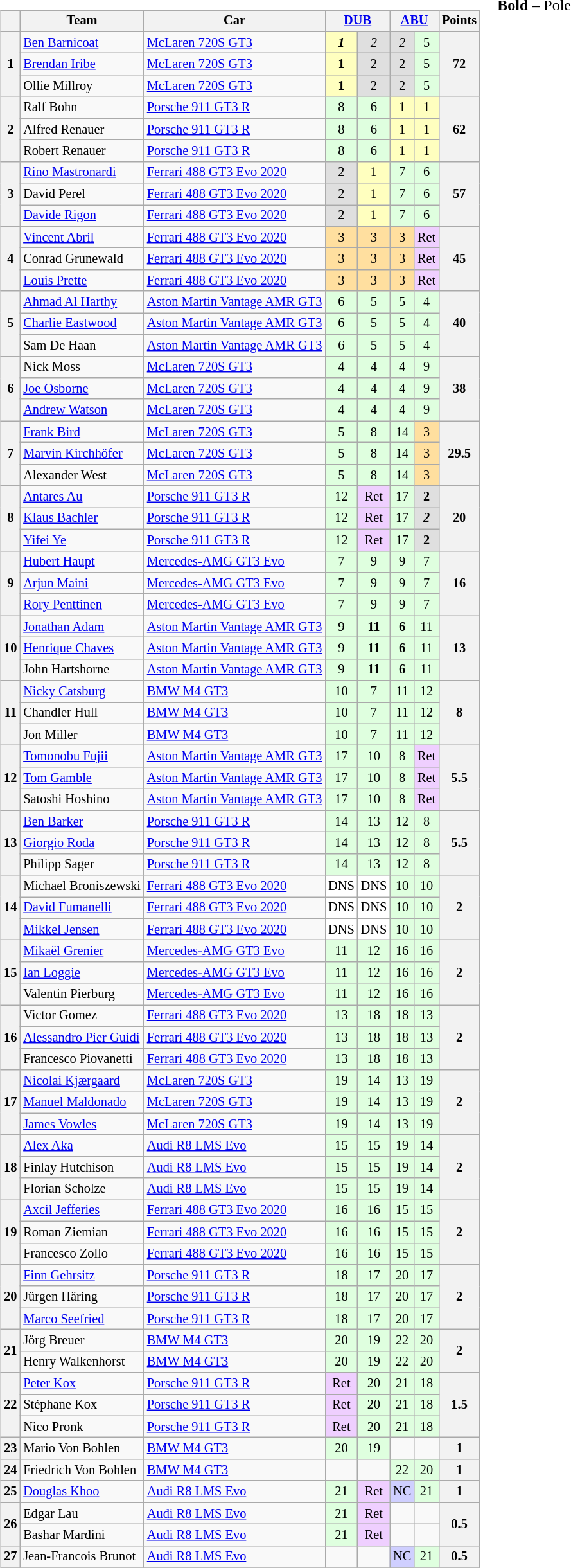<table>
<tr>
<td></td>
<td valign="top"><br><table class="wikitable" style="font-size:85%; text-align:center;">
<tr>
<th></th>
<th>Team</th>
<th>Car</th>
<th colspan=2><a href='#'>DUB</a><br></th>
<th colspan=2><a href='#'>ABU</a><br></th>
<th>Points</th>
</tr>
<tr>
<th rowspan="3">1</th>
<td align=left> <a href='#'>Ben Barnicoat</a></td>
<td align=left><a href='#'>McLaren 720S GT3</a></td>
<td style="background:#FFFFBF;"><strong><em>1</em></strong></td>
<td style="background:#DFDFDF;"><em>2</em></td>
<td style="background:#DFDFDF;"><em>2</em></td>
<td style="background:#DFFFDF;">5</td>
<th rowspan="3">72</th>
</tr>
<tr>
<td align=left> <a href='#'>Brendan Iribe</a></td>
<td align=left><a href='#'>McLaren 720S GT3</a></td>
<td style="background:#FFFFBF;"><strong>1</strong></td>
<td style="background:#DFDFDF;">2</td>
<td style="background:#DFDFDF;">2</td>
<td style="background:#DFFFDF;">5</td>
</tr>
<tr>
<td align=left> Ollie Millroy</td>
<td align=left><a href='#'>McLaren 720S GT3</a></td>
<td style="background:#FFFFBF;"><strong>1</strong></td>
<td style="background:#DFDFDF;">2</td>
<td style="background:#DFDFDF;">2</td>
<td style="background:#DFFFDF;">5</td>
</tr>
<tr>
<th rowspan="3">2</th>
<td align=left> Ralf Bohn</td>
<td align=left><a href='#'>Porsche 911 GT3 R</a></td>
<td style="background:#DFFFDF;">8</td>
<td style="background:#DFFFDF;">6</td>
<td style="background:#FFFFBF;">1</td>
<td style="background:#FFFFBF;">1</td>
<th rowspan="3">62</th>
</tr>
<tr>
<td align=left> Alfred Renauer</td>
<td align=left><a href='#'>Porsche 911 GT3 R</a></td>
<td style="background:#DFFFDF;">8</td>
<td style="background:#DFFFDF;">6</td>
<td style="background:#FFFFBF;">1</td>
<td style="background:#FFFFBF;">1</td>
</tr>
<tr>
<td align=left> Robert Renauer</td>
<td align=left><a href='#'>Porsche 911 GT3 R</a></td>
<td style="background:#DFFFDF;">8</td>
<td style="background:#DFFFDF;">6</td>
<td style="background:#FFFFBF;">1</td>
<td style="background:#FFFFBF;">1</td>
</tr>
<tr>
<th rowspan="3">3</th>
<td align=left> <a href='#'>Rino Mastronardi</a></td>
<td align=left><a href='#'>Ferrari 488 GT3 Evo 2020</a></td>
<td style="background:#DFDFDF;">2</td>
<td style="background:#FFFFBF;">1</td>
<td style="background:#DFFFDF;">7</td>
<td style="background:#DFFFDF;">6</td>
<th rowspan="3">57</th>
</tr>
<tr>
<td align=left> David Perel</td>
<td align=left><a href='#'>Ferrari 488 GT3 Evo 2020</a></td>
<td style="background:#DFDFDF;">2</td>
<td style="background:#FFFFBF;">1</td>
<td style="background:#DFFFDF;">7</td>
<td style="background:#DFFFDF;">6</td>
</tr>
<tr>
<td align=left> <a href='#'>Davide Rigon</a></td>
<td align=left><a href='#'>Ferrari 488 GT3 Evo 2020</a></td>
<td style="background:#DFDFDF;">2</td>
<td style="background:#FFFFBF;">1</td>
<td style="background:#DFFFDF;">7</td>
<td style="background:#DFFFDF;">6</td>
</tr>
<tr>
<th rowspan="3">4</th>
<td align=left> <a href='#'>Vincent Abril</a></td>
<td align=left><a href='#'>Ferrari 488 GT3 Evo 2020</a></td>
<td style="background:#FFDF9F;">3</td>
<td style="background:#FFDF9F;">3</td>
<td style="background:#FFDF9F;">3</td>
<td style="background:#EFCFFF;">Ret</td>
<th rowspan="3">45</th>
</tr>
<tr>
<td align=left> Conrad Grunewald</td>
<td align=left><a href='#'>Ferrari 488 GT3 Evo 2020</a></td>
<td style="background:#FFDF9F;">3</td>
<td style="background:#FFDF9F;">3</td>
<td style="background:#FFDF9F;">3</td>
<td style="background:#EFCFFF;">Ret</td>
</tr>
<tr>
<td align=left> <a href='#'>Louis Prette</a></td>
<td align=left><a href='#'>Ferrari 488 GT3 Evo 2020</a></td>
<td style="background:#FFDF9F;">3</td>
<td style="background:#FFDF9F;">3</td>
<td style="background:#FFDF9F;">3</td>
<td style="background:#EFCFFF;">Ret</td>
</tr>
<tr>
<th rowspan="3">5</th>
<td align=left> <a href='#'>Ahmad Al Harthy</a></td>
<td align=left><a href='#'>Aston Martin Vantage AMR GT3</a></td>
<td style="background:#DFFFDF;">6</td>
<td style="background:#DFFFDF;">5</td>
<td style="background:#DFFFDF;">5</td>
<td style="background:#DFFFDF;">4</td>
<th rowspan="3">40</th>
</tr>
<tr>
<td align=left> <a href='#'>Charlie Eastwood</a></td>
<td align=left><a href='#'>Aston Martin Vantage AMR GT3</a></td>
<td style="background:#DFFFDF;">6</td>
<td style="background:#DFFFDF;">5</td>
<td style="background:#DFFFDF;">5</td>
<td style="background:#DFFFDF;">4</td>
</tr>
<tr>
<td align=left> Sam De Haan</td>
<td align=left><a href='#'>Aston Martin Vantage AMR GT3</a></td>
<td style="background:#DFFFDF;">6</td>
<td style="background:#DFFFDF;">5</td>
<td style="background:#DFFFDF;">5</td>
<td style="background:#DFFFDF;">4</td>
</tr>
<tr>
<th rowspan="3">6</th>
<td align=left> Nick Moss</td>
<td align=left><a href='#'>McLaren 720S GT3</a></td>
<td style="background:#DFFFDF;">4</td>
<td style="background:#DFFFDF;">4</td>
<td style="background:#DFFFDF;">4</td>
<td style="background:#DFFFDF;">9</td>
<th rowspan="3">38</th>
</tr>
<tr>
<td align=left> <a href='#'>Joe Osborne</a></td>
<td align=left><a href='#'>McLaren 720S GT3</a></td>
<td style="background:#DFFFDF;">4</td>
<td style="background:#DFFFDF;">4</td>
<td style="background:#DFFFDF;">4</td>
<td style="background:#DFFFDF;">9</td>
</tr>
<tr>
<td align=left> <a href='#'>Andrew Watson</a></td>
<td align=left><a href='#'>McLaren 720S GT3</a></td>
<td style="background:#DFFFDF;">4</td>
<td style="background:#DFFFDF;">4</td>
<td style="background:#DFFFDF;">4</td>
<td style="background:#DFFFDF;">9</td>
</tr>
<tr>
<th rowspan="3">7</th>
<td align=left> <a href='#'>Frank Bird</a></td>
<td align=left><a href='#'>McLaren 720S GT3</a></td>
<td style="background:#DFFFDF;">5</td>
<td style="background:#DFFFDF;">8</td>
<td style="background:#DFFFDF;">14</td>
<td style="background:#FFDF9F;">3</td>
<th rowspan="3">29.5</th>
</tr>
<tr>
<td align=left> <a href='#'>Marvin Kirchhöfer</a></td>
<td align=left><a href='#'>McLaren 720S GT3</a></td>
<td style="background:#DFFFDF;">5</td>
<td style="background:#DFFFDF;">8</td>
<td style="background:#DFFFDF;">14</td>
<td style="background:#FFDF9F;">3</td>
</tr>
<tr>
<td align=left> Alexander West</td>
<td align=left><a href='#'>McLaren 720S GT3</a></td>
<td style="background:#DFFFDF;">5</td>
<td style="background:#DFFFDF;">8</td>
<td style="background:#DFFFDF;">14</td>
<td style="background:#FFDF9F;">3</td>
</tr>
<tr>
<th rowspan="3">8</th>
<td align=left> <a href='#'>Antares Au</a></td>
<td align=left><a href='#'>Porsche 911 GT3 R</a></td>
<td style="background:#DFFFDF;">12</td>
<td style="background:#EFCFFF;">Ret</td>
<td style="background:#DFFFDF;">17</td>
<td style="background:#DFDFDF;"><strong>2</strong></td>
<th rowspan="3">20</th>
</tr>
<tr>
<td align=left> <a href='#'>Klaus Bachler</a></td>
<td align=left><a href='#'>Porsche 911 GT3 R</a></td>
<td style="background:#DFFFDF;">12</td>
<td style="background:#EFCFFF;">Ret</td>
<td style="background:#DFFFDF;">17</td>
<td style="background:#DFDFDF;"><strong><em>2</em></strong></td>
</tr>
<tr>
<td align=left> <a href='#'>Yifei Ye</a></td>
<td align=left><a href='#'>Porsche 911 GT3 R</a></td>
<td style="background:#DFFFDF;">12</td>
<td style="background:#EFCFFF;">Ret</td>
<td style="background:#DFFFDF;">17</td>
<td style="background:#DFDFDF;"><strong>2</strong></td>
</tr>
<tr>
<th rowspan="3">9</th>
<td align=left> <a href='#'>Hubert Haupt</a></td>
<td align=left><a href='#'>Mercedes-AMG GT3 Evo</a></td>
<td style="background:#DFFFDF;">7</td>
<td style="background:#DFFFDF;">9</td>
<td style="background:#DFFFDF;">9</td>
<td style="background:#DFFFDF;">7</td>
<th rowspan="3">16</th>
</tr>
<tr>
<td align=left> <a href='#'>Arjun Maini</a></td>
<td align=left><a href='#'>Mercedes-AMG GT3 Evo</a></td>
<td style="background:#DFFFDF;">7</td>
<td style="background:#DFFFDF;">9</td>
<td style="background:#DFFFDF;">9</td>
<td style="background:#DFFFDF;">7</td>
</tr>
<tr>
<td align=left> <a href='#'>Rory Penttinen</a></td>
<td align=left><a href='#'>Mercedes-AMG GT3 Evo</a></td>
<td style="background:#DFFFDF;">7</td>
<td style="background:#DFFFDF;">9</td>
<td style="background:#DFFFDF;">9</td>
<td style="background:#DFFFDF;">7</td>
</tr>
<tr>
<th rowspan="3">10</th>
<td align=left> <a href='#'>Jonathan Adam</a></td>
<td align=left><a href='#'>Aston Martin Vantage AMR GT3</a></td>
<td style="background:#DFFFDF;">9</td>
<td style="background:#DFFFDF;"><strong>11</strong></td>
<td style="background:#DFFFDF;"><strong>6</strong></td>
<td style="background:#DFFFDF;">11</td>
<th rowspan="3">13</th>
</tr>
<tr>
<td align=left> <a href='#'>Henrique Chaves</a></td>
<td align=left><a href='#'>Aston Martin Vantage AMR GT3</a></td>
<td style="background:#DFFFDF;">9</td>
<td style="background:#DFFFDF;"><strong>11</strong></td>
<td style="background:#DFFFDF;"><strong>6</strong></td>
<td style="background:#DFFFDF;">11</td>
</tr>
<tr>
<td align=left> John Hartshorne</td>
<td align=left><a href='#'>Aston Martin Vantage AMR GT3</a></td>
<td style="background:#DFFFDF;">9</td>
<td style="background:#DFFFDF;"><strong>11</strong></td>
<td style="background:#DFFFDF;"><strong>6</strong></td>
<td style="background:#DFFFDF;">11</td>
</tr>
<tr>
<th rowspan="3">11</th>
<td align=left> <a href='#'>Nicky Catsburg</a></td>
<td align=left><a href='#'>BMW M4 GT3</a></td>
<td style="background:#DFFFDF;">10</td>
<td style="background:#DFFFDF;">7</td>
<td style="background:#DFFFDF;">11</td>
<td style="background:#DFFFDF;">12</td>
<th rowspan="3">8</th>
</tr>
<tr>
<td align=left> Chandler Hull</td>
<td align=left><a href='#'>BMW M4 GT3</a></td>
<td style="background:#DFFFDF;">10</td>
<td style="background:#DFFFDF;">7</td>
<td style="background:#DFFFDF;">11</td>
<td style="background:#DFFFDF;">12</td>
</tr>
<tr>
<td align=left> Jon Miller</td>
<td align=left><a href='#'>BMW M4 GT3</a></td>
<td style="background:#DFFFDF;">10</td>
<td style="background:#DFFFDF;">7</td>
<td style="background:#DFFFDF;">11</td>
<td style="background:#DFFFDF;">12</td>
</tr>
<tr>
<th rowspan="3">12</th>
<td align=left> <a href='#'>Tomonobu Fujii</a></td>
<td align=left><a href='#'>Aston Martin Vantage AMR GT3</a></td>
<td style="background:#DFFFDF;">17</td>
<td style="background:#DFFFDF;">10</td>
<td style="background:#DFFFDF;">8</td>
<td style="background:#EFCFFF;">Ret</td>
<th rowspan="3">5.5</th>
</tr>
<tr>
<td align=left> <a href='#'>Tom Gamble</a></td>
<td align=left><a href='#'>Aston Martin Vantage AMR GT3</a></td>
<td style="background:#DFFFDF;">17</td>
<td style="background:#DFFFDF;">10</td>
<td style="background:#DFFFDF;">8</td>
<td style="background:#EFCFFF;">Ret</td>
</tr>
<tr>
<td align=left> Satoshi Hoshino</td>
<td align=left><a href='#'>Aston Martin Vantage AMR GT3</a></td>
<td style="background:#DFFFDF;">17</td>
<td style="background:#DFFFDF;">10</td>
<td style="background:#DFFFDF;">8</td>
<td style="background:#EFCFFF;">Ret</td>
</tr>
<tr>
<th rowspan="3">13</th>
<td align=left> <a href='#'>Ben Barker</a></td>
<td align=left><a href='#'>Porsche 911 GT3 R</a></td>
<td style="background:#DFFFDF;">14</td>
<td style="background:#DFFFDF;">13</td>
<td style="background:#DFFFDF;">12</td>
<td style="background:#DFFFDF;">8</td>
<th rowspan="3">5.5</th>
</tr>
<tr>
<td align=left> <a href='#'>Giorgio Roda</a></td>
<td align=left><a href='#'>Porsche 911 GT3 R</a></td>
<td style="background:#DFFFDF;">14</td>
<td style="background:#DFFFDF;">13</td>
<td style="background:#DFFFDF;">12</td>
<td style="background:#DFFFDF;">8</td>
</tr>
<tr>
<td align=left> Philipp Sager</td>
<td align=left><a href='#'>Porsche 911 GT3 R</a></td>
<td style="background:#DFFFDF;">14</td>
<td style="background:#DFFFDF;">13</td>
<td style="background:#DFFFDF;">12</td>
<td style="background:#DFFFDF;">8</td>
</tr>
<tr>
<th rowspan="3">14</th>
<td align=left> Michael Broniszewski</td>
<td align=left><a href='#'>Ferrari 488 GT3 Evo 2020</a></td>
<td style="background:#FFFFFF;">DNS</td>
<td style="background:#FFFFFF;">DNS</td>
<td style="background:#DFFFDF;">10</td>
<td style="background:#DFFFDF;">10</td>
<th rowspan="3">2</th>
</tr>
<tr>
<td align=left> <a href='#'>David Fumanelli</a></td>
<td align=left><a href='#'>Ferrari 488 GT3 Evo 2020</a></td>
<td style="background:#FFFFFF;">DNS</td>
<td style="background:#FFFFFF;">DNS</td>
<td style="background:#DFFFDF;">10</td>
<td style="background:#DFFFDF;">10</td>
</tr>
<tr>
<td align=left> <a href='#'>Mikkel Jensen</a></td>
<td align=left><a href='#'>Ferrari 488 GT3 Evo 2020</a></td>
<td style="background:#FFFFFF;">DNS</td>
<td style="background:#FFFFFF;">DNS</td>
<td style="background:#DFFFDF;">10</td>
<td style="background:#DFFFDF;">10</td>
</tr>
<tr>
<th rowspan="3">15</th>
<td align=left> <a href='#'>Mikaël Grenier</a></td>
<td align=left><a href='#'>Mercedes-AMG GT3 Evo</a></td>
<td style="background:#DFFFDF;">11</td>
<td style="background:#DFFFDF;">12</td>
<td style="background:#DFFFDF;">16</td>
<td style="background:#DFFFDF;">16</td>
<th rowspan="3">2</th>
</tr>
<tr>
<td align=left> <a href='#'>Ian Loggie</a></td>
<td align=left><a href='#'>Mercedes-AMG GT3 Evo</a></td>
<td style="background:#DFFFDF;">11</td>
<td style="background:#DFFFDF;">12</td>
<td style="background:#DFFFDF;">16</td>
<td style="background:#DFFFDF;">16</td>
</tr>
<tr>
<td align=left> Valentin Pierburg</td>
<td align=left><a href='#'>Mercedes-AMG GT3 Evo</a></td>
<td style="background:#DFFFDF;">11</td>
<td style="background:#DFFFDF;">12</td>
<td style="background:#DFFFDF;">16</td>
<td style="background:#DFFFDF;">16</td>
</tr>
<tr>
<th rowspan="3">16</th>
<td align=left> Victor Gomez</td>
<td align=left><a href='#'>Ferrari 488 GT3 Evo 2020</a></td>
<td style="background:#DFFFDF;">13</td>
<td style="background:#DFFFDF;">18</td>
<td style="background:#DFFFDF;">18</td>
<td style="background:#DFFFDF;">13</td>
<th rowspan="3">2</th>
</tr>
<tr>
<td align=left> <a href='#'>Alessandro Pier Guidi</a></td>
<td align=left><a href='#'>Ferrari 488 GT3 Evo 2020</a></td>
<td style="background:#DFFFDF;">13</td>
<td style="background:#DFFFDF;">18</td>
<td style="background:#DFFFDF;">18</td>
<td style="background:#DFFFDF;">13</td>
</tr>
<tr>
<td align=left> Francesco Piovanetti</td>
<td align=left><a href='#'>Ferrari 488 GT3 Evo 2020</a></td>
<td style="background:#DFFFDF;">13</td>
<td style="background:#DFFFDF;">18</td>
<td style="background:#DFFFDF;">18</td>
<td style="background:#DFFFDF;">13</td>
</tr>
<tr>
<th rowspan="3">17</th>
<td align=left> <a href='#'>Nicolai Kjærgaard</a></td>
<td align=left><a href='#'>McLaren 720S GT3</a></td>
<td style="background:#DFFFDF;">19</td>
<td style="background:#DFFFDF;">14</td>
<td style="background:#DFFFDF;">13</td>
<td style="background:#DFFFDF;">19</td>
<th rowspan="3">2</th>
</tr>
<tr>
<td align=left> <a href='#'>Manuel Maldonado</a></td>
<td align=left><a href='#'>McLaren 720S GT3</a></td>
<td style="background:#DFFFDF;">19</td>
<td style="background:#DFFFDF;">14</td>
<td style="background:#DFFFDF;">13</td>
<td style="background:#DFFFDF;">19</td>
</tr>
<tr>
<td align=left> <a href='#'>James Vowles</a></td>
<td align=left><a href='#'>McLaren 720S GT3</a></td>
<td style="background:#DFFFDF;">19</td>
<td style="background:#DFFFDF;">14</td>
<td style="background:#DFFFDF;">13</td>
<td style="background:#DFFFDF;">19</td>
</tr>
<tr>
<th rowspan="3">18</th>
<td align=left> <a href='#'>Alex Aka</a></td>
<td align=left><a href='#'>Audi R8 LMS Evo</a></td>
<td style="background:#DFFFDF;">15</td>
<td style="background:#DFFFDF;">15</td>
<td style="background:#DFFFDF;">19</td>
<td style="background:#DFFFDF;">14</td>
<th rowspan="3">2</th>
</tr>
<tr>
<td align=left> Finlay Hutchison</td>
<td align=left><a href='#'>Audi R8 LMS Evo</a></td>
<td style="background:#DFFFDF;">15</td>
<td style="background:#DFFFDF;">15</td>
<td style="background:#DFFFDF;">19</td>
<td style="background:#DFFFDF;">14</td>
</tr>
<tr>
<td align=left> Florian Scholze</td>
<td align=left><a href='#'>Audi R8 LMS Evo</a></td>
<td style="background:#DFFFDF;">15</td>
<td style="background:#DFFFDF;">15</td>
<td style="background:#DFFFDF;">19</td>
<td style="background:#DFFFDF;">14</td>
</tr>
<tr>
<th rowspan="3">19</th>
<td align=left> <a href='#'>Axcil Jefferies</a></td>
<td align=left><a href='#'>Ferrari 488 GT3 Evo 2020</a></td>
<td style="background:#DFFFDF;">16</td>
<td style="background:#DFFFDF;">16</td>
<td style="background:#DFFFDF;">15</td>
<td style="background:#DFFFDF;">15</td>
<th rowspan="3">2</th>
</tr>
<tr>
<td align=left> Roman Ziemian</td>
<td align=left><a href='#'>Ferrari 488 GT3 Evo 2020</a></td>
<td style="background:#DFFFDF;">16</td>
<td style="background:#DFFFDF;">16</td>
<td style="background:#DFFFDF;">15</td>
<td style="background:#DFFFDF;">15</td>
</tr>
<tr>
<td align=left> Francesco Zollo</td>
<td align=left><a href='#'>Ferrari 488 GT3 Evo 2020</a></td>
<td style="background:#DFFFDF;">16</td>
<td style="background:#DFFFDF;">16</td>
<td style="background:#DFFFDF;">15</td>
<td style="background:#DFFFDF;">15</td>
</tr>
<tr>
<th rowspan="3">20</th>
<td align=left> <a href='#'>Finn Gehrsitz</a></td>
<td align=left><a href='#'>Porsche 911 GT3 R</a></td>
<td style="background:#DFFFDF;">18</td>
<td style="background:#DFFFDF;">17</td>
<td style="background:#DFFFDF;">20</td>
<td style="background:#DFFFDF;">17</td>
<th rowspan="3">2</th>
</tr>
<tr>
<td align=left> Jürgen Häring</td>
<td align=left><a href='#'>Porsche 911 GT3 R</a></td>
<td style="background:#DFFFDF;">18</td>
<td style="background:#DFFFDF;">17</td>
<td style="background:#DFFFDF;">20</td>
<td style="background:#DFFFDF;">17</td>
</tr>
<tr>
<td align=left> <a href='#'>Marco Seefried</a></td>
<td align=left><a href='#'>Porsche 911 GT3 R</a></td>
<td style="background:#DFFFDF;">18</td>
<td style="background:#DFFFDF;">17</td>
<td style="background:#DFFFDF;">20</td>
<td style="background:#DFFFDF;">17</td>
</tr>
<tr>
<th rowspan="2">21</th>
<td align=left> Jörg Breuer</td>
<td align=left><a href='#'>BMW M4 GT3</a></td>
<td style="background:#DFFFDF;">20</td>
<td style="background:#DFFFDF;">19</td>
<td style="background:#DFFFDF;">22</td>
<td style="background:#DFFFDF;">20</td>
<th rowspan="2">2</th>
</tr>
<tr>
<td align=left> Henry Walkenhorst</td>
<td align=left><a href='#'>BMW M4 GT3</a></td>
<td style="background:#DFFFDF;">20</td>
<td style="background:#DFFFDF;">19</td>
<td style="background:#DFFFDF;">22</td>
<td style="background:#DFFFDF;">20</td>
</tr>
<tr>
<th rowspan="3">22</th>
<td align=left> <a href='#'>Peter Kox</a></td>
<td align=left><a href='#'>Porsche 911 GT3 R</a></td>
<td style="background:#EFCFFF;">Ret</td>
<td style="background:#DFFFDF;">20</td>
<td style="background:#DFFFDF;">21</td>
<td style="background:#DFFFDF;">18</td>
<th rowspan="3">1.5</th>
</tr>
<tr>
<td align=left> Stéphane Kox</td>
<td align=left><a href='#'>Porsche 911 GT3 R</a></td>
<td style="background:#EFCFFF;">Ret</td>
<td style="background:#DFFFDF;">20</td>
<td style="background:#DFFFDF;">21</td>
<td style="background:#DFFFDF;">18</td>
</tr>
<tr>
<td align=left> Nico Pronk</td>
<td align=left><a href='#'>Porsche 911 GT3 R</a></td>
<td style="background:#EFCFFF;">Ret</td>
<td style="background:#DFFFDF;">20</td>
<td style="background:#DFFFDF;">21</td>
<td style="background:#DFFFDF;">18</td>
</tr>
<tr>
<th>23</th>
<td align=left> Mario Von Bohlen</td>
<td align=left><a href='#'>BMW M4 GT3</a></td>
<td style="background:#DFFFDF;">20</td>
<td style="background:#DFFFDF;">19</td>
<td></td>
<td></td>
<th>1</th>
</tr>
<tr>
<th>24</th>
<td align=left> Friedrich Von Bohlen</td>
<td align=left><a href='#'>BMW M4 GT3</a></td>
<td></td>
<td></td>
<td style="background:#DFFFDF;">22</td>
<td style="background:#DFFFDF;">20</td>
<th>1</th>
</tr>
<tr>
<th>25</th>
<td align=left> <a href='#'>Douglas Khoo</a></td>
<td align=left><a href='#'>Audi R8 LMS Evo</a></td>
<td style="background:#DFFFDF;">21</td>
<td style="background:#EFCFFF;">Ret</td>
<td style="background:#CFCFFF;">NC</td>
<td style="background:#DFFFDF;">21</td>
<th>1</th>
</tr>
<tr>
<th rowspan="2">26</th>
<td align=left> Edgar Lau</td>
<td align=left><a href='#'>Audi R8 LMS Evo</a></td>
<td style="background:#DFFFDF;">21</td>
<td style="background:#EFCFFF;">Ret</td>
<td></td>
<td></td>
<th rowspan="2">0.5</th>
</tr>
<tr>
<td align=left> Bashar Mardini</td>
<td align=left><a href='#'>Audi R8 LMS Evo</a></td>
<td style="background:#DFFFDF;">21</td>
<td style="background:#EFCFFF;">Ret</td>
<td></td>
<td></td>
</tr>
<tr>
<th>27</th>
<td align=left> Jean-Francois Brunot</td>
<td align=left><a href='#'>Audi R8 LMS Evo</a></td>
<td></td>
<td></td>
<td style="background:#CFCFFF;">NC</td>
<td style="background:#DFFFDF;">21</td>
<th>0.5</th>
</tr>
<tr>
</tr>
</table>
</td>
<td valign="top"><br>
<span><strong>Bold</strong> – Pole<br></span></td>
</tr>
</table>
